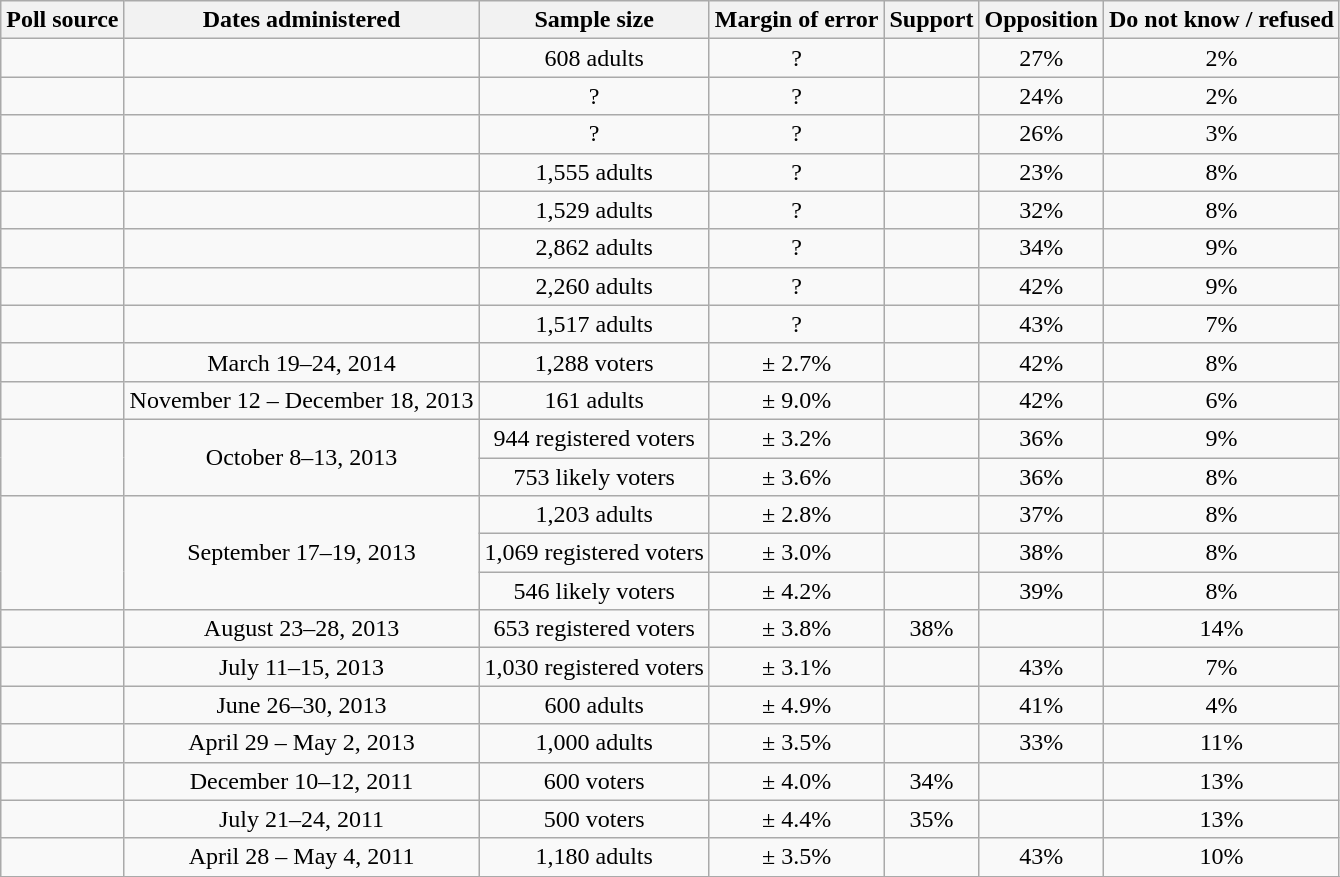<table class="wikitable" style="text-align: center">
<tr>
<th>Poll source</th>
<th>Dates administered</th>
<th>Sample size</th>
<th>Margin of error</th>
<th>Support</th>
<th>Opposition</th>
<th>Do not know / refused</th>
</tr>
<tr>
<td></td>
<td></td>
<td>608 adults</td>
<td>?</td>
<td></td>
<td>27%</td>
<td>2%</td>
</tr>
<tr>
<td></td>
<td></td>
<td>?</td>
<td>?</td>
<td></td>
<td>24%</td>
<td>2%</td>
</tr>
<tr>
<td></td>
<td></td>
<td>?</td>
<td>?</td>
<td></td>
<td>26%</td>
<td>3%</td>
</tr>
<tr>
<td></td>
<td></td>
<td>1,555 adults</td>
<td>?</td>
<td></td>
<td>23%</td>
<td>8%</td>
</tr>
<tr>
<td></td>
<td></td>
<td>1,529 adults</td>
<td>?</td>
<td></td>
<td>32%</td>
<td>8%</td>
</tr>
<tr>
<td></td>
<td></td>
<td>2,862 adults</td>
<td>?</td>
<td></td>
<td>34%</td>
<td>9%</td>
</tr>
<tr>
<td></td>
<td></td>
<td>2,260 adults</td>
<td>?</td>
<td></td>
<td>42%</td>
<td>9%</td>
</tr>
<tr>
<td></td>
<td></td>
<td>1,517 adults</td>
<td>?</td>
<td></td>
<td>43%</td>
<td>7%</td>
</tr>
<tr>
<td></td>
<td>March 19–24, 2014</td>
<td>1,288 voters</td>
<td>± 2.7%</td>
<td></td>
<td>42%</td>
<td>8%</td>
</tr>
<tr>
<td></td>
<td>November 12 – December 18, 2013</td>
<td>161 adults</td>
<td>± 9.0%</td>
<td></td>
<td>42%</td>
<td>6%</td>
</tr>
<tr>
<td rowspan=2 colspan=1></td>
<td rowspan=2 colspan=1>October 8–13, 2013</td>
<td>944 registered voters</td>
<td>± 3.2%</td>
<td></td>
<td>36%</td>
<td>9%</td>
</tr>
<tr>
<td>753 likely voters</td>
<td>± 3.6%</td>
<td></td>
<td>36%</td>
<td>8%</td>
</tr>
<tr>
<td rowspan=3 colspan=1></td>
<td rowspan=3 colspan=1>September 17–19, 2013</td>
<td>1,203 adults</td>
<td>± 2.8%</td>
<td></td>
<td>37%</td>
<td>8%</td>
</tr>
<tr>
<td>1,069 registered voters</td>
<td>± 3.0%</td>
<td></td>
<td>38%</td>
<td>8%</td>
</tr>
<tr>
<td>546 likely voters</td>
<td>± 4.2%</td>
<td></td>
<td>39%</td>
<td>8%</td>
</tr>
<tr>
<td></td>
<td>August 23–28, 2013</td>
<td>653 registered voters</td>
<td>± 3.8%</td>
<td>38%</td>
<td></td>
<td>14%</td>
</tr>
<tr>
<td></td>
<td>July 11–15, 2013</td>
<td>1,030 registered voters</td>
<td>± 3.1%</td>
<td></td>
<td>43%</td>
<td>7%</td>
</tr>
<tr>
<td></td>
<td>June 26–30, 2013</td>
<td>600 adults</td>
<td>± 4.9%</td>
<td></td>
<td>41%</td>
<td>4%</td>
</tr>
<tr>
<td></td>
<td>April 29 – May 2, 2013</td>
<td>1,000 adults</td>
<td>± 3.5%</td>
<td></td>
<td>33%</td>
<td>11%</td>
</tr>
<tr>
<td></td>
<td>December 10–12, 2011</td>
<td>600 voters</td>
<td>± 4.0%</td>
<td>34%</td>
<td></td>
<td>13%</td>
</tr>
<tr>
<td></td>
<td>July 21–24, 2011</td>
<td>500 voters</td>
<td>± 4.4%</td>
<td>35%</td>
<td></td>
<td>13%</td>
</tr>
<tr>
<td></td>
<td>April 28 – May 4, 2011</td>
<td>1,180 adults</td>
<td>± 3.5%</td>
<td></td>
<td>43%</td>
<td>10%</td>
</tr>
<tr>
</tr>
</table>
